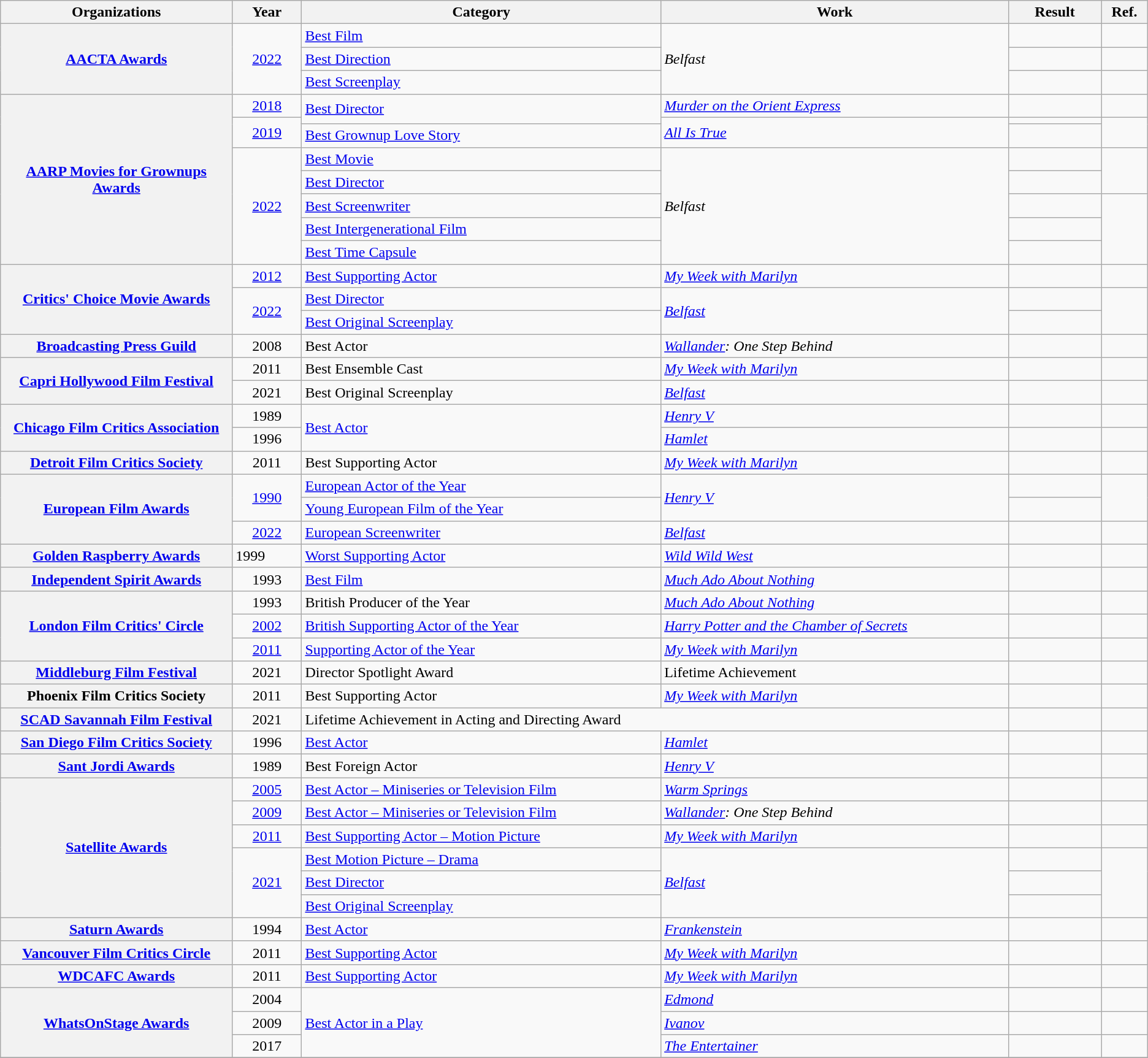<table class="wikitable sortable plainrowheaders">
<tr>
<th scope="col" style="width:20%;">Organizations</th>
<th scope="col" style="width:6%;">Year</th>
<th scope="col" style="width:31%;">Category</th>
<th scope="col" style="width:30%;">Work</th>
<th scope="col" style="width:8%;">Result</th>
<th scope="col" style="width:4%;" class="unsortable">Ref.</th>
</tr>
<tr>
<th rowspan="3" scope="row"><a href='#'>AACTA Awards</a></th>
<td style="text-align:center;", rowspan="3"><a href='#'>2022</a></td>
<td><a href='#'>Best Film</a></td>
<td rowspan="3"><em>Belfast</em></td>
<td></td>
<td></td>
</tr>
<tr>
<td><a href='#'>Best Direction</a></td>
<td></td>
<td></td>
</tr>
<tr>
<td><a href='#'>Best Screenplay</a></td>
<td></td>
<td></td>
</tr>
<tr>
<th rowspan="8" scope="row"><a href='#'>AARP Movies for Grownups Awards</a></th>
<td style="text-align:center;"><a href='#'>2018</a></td>
<td rowspan="2"><a href='#'>Best Director</a></td>
<td><em><a href='#'>Murder on the Orient Express</a></em></td>
<td></td>
<td></td>
</tr>
<tr>
<td style="text-align:center;", rowspan="2"><a href='#'>2019</a></td>
<td rowspan="2"><em><a href='#'>All Is True</a></em></td>
<td></td>
<td rowspan=2></td>
</tr>
<tr>
<td><a href='#'>Best Grownup Love Story</a></td>
<td></td>
</tr>
<tr>
<td style="text-align:center;", rowspan="5"><a href='#'>2022</a></td>
<td><a href='#'>Best Movie</a></td>
<td rowspan="5"><em>Belfast</em></td>
<td></td>
<td rowspan=2></td>
</tr>
<tr>
<td><a href='#'>Best Director</a></td>
<td></td>
</tr>
<tr>
<td><a href='#'>Best Screenwriter</a></td>
<td></td>
</tr>
<tr>
<td><a href='#'>Best Intergenerational Film</a></td>
<td></td>
</tr>
<tr>
<td><a href='#'>Best Time Capsule</a></td>
<td></td>
</tr>
<tr>
<th rowspan="3" scope="row"><a href='#'>Critics' Choice Movie Awards</a></th>
<td style="text-align:center;"><a href='#'>2012</a></td>
<td><a href='#'>Best Supporting Actor</a></td>
<td><em><a href='#'>My Week with Marilyn</a></em></td>
<td></td>
<td></td>
</tr>
<tr>
<td style="text-align:center;", rowspan="2"><a href='#'>2022</a></td>
<td><a href='#'>Best Director</a></td>
<td rowspan="2"><em><a href='#'>Belfast</a></em></td>
<td></td>
<td rowspan=2></td>
</tr>
<tr>
<td><a href='#'>Best Original Screenplay</a></td>
<td></td>
</tr>
<tr>
<th rowspan="1" scope="row"><a href='#'>Broadcasting Press Guild</a></th>
<td style="text-align:center;">2008</td>
<td>Best Actor</td>
<td><em><a href='#'>Wallander</a>: One Step Behind</em></td>
<td></td>
<td></td>
</tr>
<tr>
<th rowspan="2" scope="row"><a href='#'>Capri Hollywood Film Festival</a></th>
<td style="text-align:center;">2011</td>
<td>Best Ensemble Cast</td>
<td><em><a href='#'>My Week with Marilyn</a></em></td>
<td></td>
<td></td>
</tr>
<tr>
<td style="text-align:center;">2021</td>
<td>Best Original Screenplay</td>
<td><a href='#'><em>Belfast</em></a></td>
<td></td>
<td></td>
</tr>
<tr>
<th rowspan="2" scope="row"><a href='#'>Chicago Film Critics Association</a></th>
<td style="text-align:center;">1989</td>
<td rowspan="2"><a href='#'>Best Actor</a></td>
<td><em><a href='#'>Henry V</a></em></td>
<td></td>
<td></td>
</tr>
<tr>
<td style="text-align:center;">1996</td>
<td><em><a href='#'>Hamlet</a></em></td>
<td></td>
<td></td>
</tr>
<tr>
<th rowspan="1" scope="row"><a href='#'>Detroit Film Critics Society</a></th>
<td style="text-align:center;">2011</td>
<td>Best Supporting Actor</td>
<td><em><a href='#'>My Week with Marilyn</a></em></td>
<td></td>
<td></td>
</tr>
<tr>
<th rowspan="3" scope="row"><a href='#'>European Film Awards</a></th>
<td style="text-align:center;", rowspan="2"><a href='#'>1990</a></td>
<td><a href='#'>European Actor of the Year</a></td>
<td rowspan="2"><em><a href='#'>Henry V</a></em></td>
<td></td>
<td rowspan="2"></td>
</tr>
<tr>
<td><a href='#'>Young European Film of the Year</a></td>
<td></td>
</tr>
<tr>
<td style="text-align:center;"><a href='#'>2022</a></td>
<td><a href='#'>European Screenwriter</a></td>
<td><em><a href='#'>Belfast</a></em></td>
<td></td>
<td></td>
</tr>
<tr>
<th rowspan="1" scope="row"><a href='#'>Golden Raspberry Awards</a></th>
<td>1999</td>
<td><a href='#'>Worst Supporting Actor</a></td>
<td><em><a href='#'>Wild Wild West</a></em></td>
<td></td>
<td></td>
</tr>
<tr>
<th rowspan="1" scope="row"><a href='#'>Independent Spirit Awards</a></th>
<td style="text-align:center;">1993</td>
<td><a href='#'>Best Film</a></td>
<td><em><a href='#'>Much Ado About Nothing</a></em></td>
<td></td>
<td></td>
</tr>
<tr>
<th rowspan="3" scope="row"><a href='#'>London Film Critics' Circle</a></th>
<td style="text-align:center;">1993</td>
<td>British Producer of the Year</td>
<td><em><a href='#'>Much Ado About Nothing</a></em></td>
<td></td>
<td></td>
</tr>
<tr>
<td style="text-align:center;"><a href='#'>2002</a></td>
<td><a href='#'>British Supporting Actor of the Year</a></td>
<td><em><a href='#'>Harry Potter and the Chamber of Secrets</a></em></td>
<td></td>
<td></td>
</tr>
<tr>
<td style="text-align:center;"><a href='#'>2011</a></td>
<td><a href='#'>Supporting Actor of the Year</a></td>
<td><em><a href='#'>My Week with Marilyn</a></em></td>
<td></td>
<td></td>
</tr>
<tr>
<th rowspan="1" scope="row"><a href='#'>Middleburg Film Festival</a></th>
<td style="text-align:center;">2021</td>
<td>Director Spotlight Award</td>
<td>Lifetime Achievement</td>
<td></td>
<td></td>
</tr>
<tr>
<th rowspan="1" scope="row">Phoenix Film Critics Society</th>
<td style="text-align:center;">2011</td>
<td>Best Supporting Actor</td>
<td><em><a href='#'>My Week with Marilyn</a></em></td>
<td></td>
<td></td>
</tr>
<tr>
<th rowspan="1" scope="row"><a href='#'>SCAD Savannah Film Festival</a></th>
<td style="text-align:center;">2021</td>
<td colspan=2>Lifetime Achievement in Acting and Directing Award</td>
<td></td>
<td></td>
</tr>
<tr>
<th rowspan="1" scope="row"><a href='#'>San Diego Film Critics Society</a></th>
<td style="text-align:center;">1996</td>
<td><a href='#'>Best Actor</a></td>
<td><em><a href='#'>Hamlet</a></em></td>
<td></td>
<td></td>
</tr>
<tr>
<th rowspan="1" scope="row"><a href='#'>Sant Jordi Awards</a></th>
<td style="text-align:center;">1989</td>
<td>Best Foreign Actor</td>
<td><em><a href='#'>Henry V</a></em></td>
<td></td>
<td></td>
</tr>
<tr>
<th rowspan="6" scope="row"><a href='#'>Satellite Awards</a></th>
<td style="text-align:center;"><a href='#'>2005</a></td>
<td><a href='#'>Best Actor – Miniseries or Television Film</a></td>
<td><em><a href='#'>Warm Springs</a></em></td>
<td></td>
<td></td>
</tr>
<tr>
<td style="text-align:center;"><a href='#'>2009</a></td>
<td><a href='#'>Best Actor – Miniseries or Television Film</a></td>
<td><em><a href='#'>Wallander</a>: One Step Behind</em></td>
<td></td>
<td></td>
</tr>
<tr>
<td style="text-align:center;"><a href='#'>2011</a></td>
<td><a href='#'>Best Supporting Actor – Motion Picture</a></td>
<td><em><a href='#'>My Week with Marilyn</a></em></td>
<td></td>
<td></td>
</tr>
<tr>
<td style="text-align:center;", rowspan="3"><a href='#'>2021</a></td>
<td><a href='#'>Best Motion Picture – Drama</a></td>
<td rowspan="3"><em><a href='#'>Belfast</a></em></td>
<td></td>
<td rowspan=3></td>
</tr>
<tr>
<td><a href='#'>Best Director</a></td>
<td></td>
</tr>
<tr>
<td><a href='#'>Best Original Screenplay</a></td>
<td></td>
</tr>
<tr>
<th rowspan="1" scope="row"><a href='#'>Saturn Awards</a></th>
<td style="text-align:center;">1994</td>
<td><a href='#'>Best Actor</a></td>
<td><em><a href='#'>Frankenstein</a></em></td>
<td></td>
<td></td>
</tr>
<tr>
<th rowspan="1" scope="row"><a href='#'>Vancouver Film Critics Circle</a></th>
<td style="text-align:center;">2011</td>
<td><a href='#'>Best Supporting Actor</a></td>
<td><em><a href='#'>My Week with Marilyn</a></em></td>
<td></td>
<td></td>
</tr>
<tr>
<th rowspan="1" scope="row"><a href='#'>WDCAFC Awards</a></th>
<td style="text-align:center;">2011</td>
<td><a href='#'>Best Supporting Actor</a></td>
<td><em><a href='#'>My Week with Marilyn</a></em></td>
<td></td>
<td></td>
</tr>
<tr>
<th rowspan="3" scope="row"><a href='#'>WhatsOnStage Awards</a></th>
<td style="text-align:center;">2004</td>
<td rowspan=3><a href='#'>Best Actor in a Play</a></td>
<td><em><a href='#'>Edmond</a></em></td>
<td></td>
<td></td>
</tr>
<tr>
<td style="text-align:center;">2009</td>
<td><em><a href='#'>Ivanov</a></em></td>
<td></td>
<td></td>
</tr>
<tr>
<td style="text-align:center;">2017</td>
<td><em><a href='#'>The Entertainer</a></em></td>
<td></td>
<td></td>
</tr>
<tr>
</tr>
</table>
